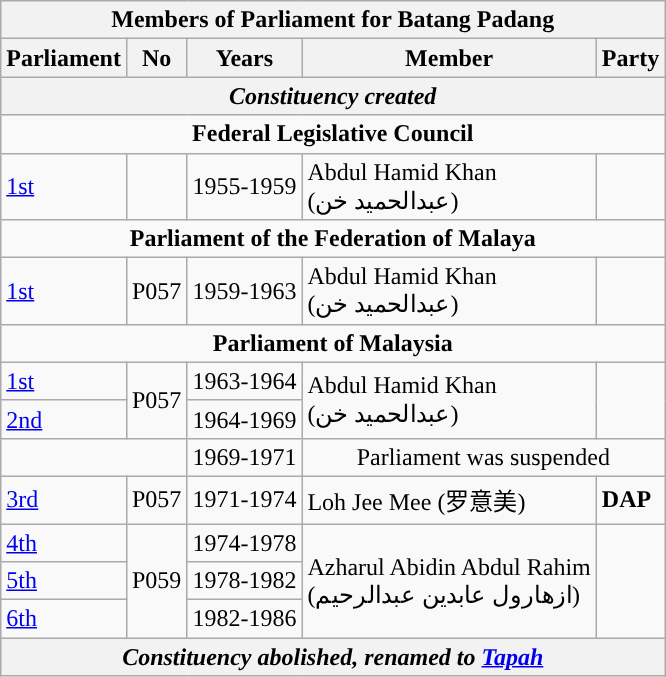<table class=wikitable>
<tr>
<th colspan="5">Members of Parliament for Batang Padang</th>
</tr>
<tr>
<th>Parliament</th>
<th>No</th>
<th>Years</th>
<th>Member</th>
<th>Party</th>
</tr>
<tr>
<th colspan="5" align="center"><em>Constituency created</em></th>
</tr>
<tr>
<td colspan="5" align="center"><strong>Federal Legislative Council</strong></td>
</tr>
<tr>
<td><a href='#'>1st</a></td>
<td></td>
<td>1955-1959</td>
<td>Abdul Hamid Khan <br> (عبدالحميد خن)</td>
<td></td>
</tr>
<tr>
<td colspan="5" align="center"><strong>Parliament of the Federation of Malaya</strong></td>
</tr>
<tr>
<td><a href='#'>1st</a></td>
<td>P057</td>
<td>1959-1963</td>
<td>Abdul Hamid Khan <br> (عبدالحميد خن)</td>
<td></td>
</tr>
<tr>
<td colspan="5" align="center"><strong>Parliament of Malaysia</strong></td>
</tr>
<tr>
<td><a href='#'>1st</a></td>
<td rowspan="2">P057</td>
<td>1963-1964</td>
<td rowspan=2>Abdul Hamid Khan <br> (عبدالحميد خن)</td>
<td rowspan=2></td>
</tr>
<tr>
<td><a href='#'>2nd</a></td>
<td>1964-1969</td>
</tr>
<tr>
<td colspan="2"></td>
<td>1969-1971</td>
<td colspan=2 align=center>Parliament was suspended</td>
</tr>
<tr>
<td><a href='#'>3rd</a></td>
<td>P057</td>
<td>1971-1974</td>
<td>Loh Jee Mee (罗意美)</td>
<td><strong>DAP</strong></td>
</tr>
<tr>
<td><a href='#'>4th</a></td>
<td rowspan="3">P059</td>
<td>1974-1978</td>
<td rowspan=3>Azharul Abidin Abdul Rahim <br> (ازهارول عابدين عبدالرحيم)</td>
<td rowspan="3"></td>
</tr>
<tr>
<td><a href='#'>5th</a></td>
<td>1978-1982</td>
</tr>
<tr>
<td><a href='#'>6th</a></td>
<td>1982-1986</td>
</tr>
<tr>
<th colspan="5" align="center"><em>Constituency abolished, renamed to <a href='#'>Tapah</a></em></th>
</tr>
</table>
